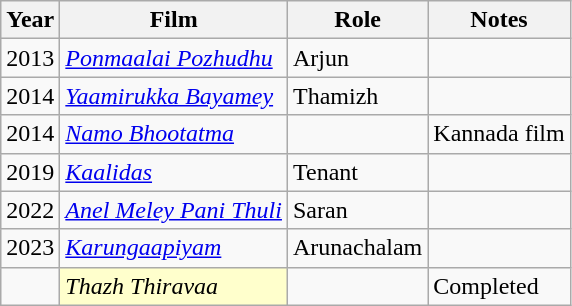<table class="wikitable sortable">
<tr>
<th>Year</th>
<th>Film</th>
<th>Role</th>
<th>Notes</th>
</tr>
<tr>
<td>2013</td>
<td><em><a href='#'>Ponmaalai Pozhudhu</a></em></td>
<td>Arjun</td>
<td></td>
</tr>
<tr>
<td>2014</td>
<td><em><a href='#'>Yaamirukka Bayamey</a></em></td>
<td>Thamizh</td>
<td></td>
</tr>
<tr>
<td>2014</td>
<td><em><a href='#'>Namo Bhootatma</a></em></td>
<td></td>
<td>Kannada film</td>
</tr>
<tr>
<td>2019</td>
<td><em><a href='#'>Kaalidas</a></em></td>
<td>Tenant</td>
<td></td>
</tr>
<tr>
<td>2022</td>
<td><em><a href='#'>Anel Meley Pani Thuli</a></em></td>
<td>Saran</td>
<td></td>
</tr>
<tr>
<td>2023</td>
<td><em><a href='#'>Karungaapiyam</a></em></td>
<td>Arunachalam</td>
<td></td>
</tr>
<tr>
<td></td>
<td style="background:#FFFFCC;"><em>Thazh Thiravaa</em></td>
<td></td>
<td>Completed</td>
</tr>
</table>
